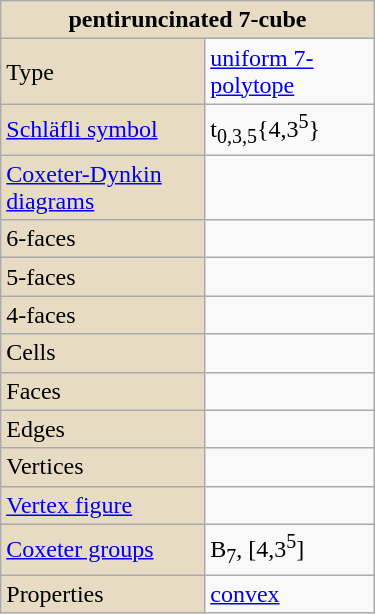<table class="wikitable" style="margin-left:10px; float:right; width:250px;">
<tr>
<th style="background:#e7dcc3;" colspan="2">pentiruncinated 7-cube</th>
</tr>
<tr>
<td style="background:#e7dcc3;">Type</td>
<td><a href='#'>uniform 7-polytope</a></td>
</tr>
<tr>
<td style="background:#e7dcc3;"><a href='#'>Schläfli symbol</a></td>
<td>t<sub>0,3,5</sub>{4,3<sup>5</sup>}</td>
</tr>
<tr>
<td style="background:#e7dcc3;"><a href='#'>Coxeter-Dynkin diagrams</a></td>
<td></td>
</tr>
<tr>
<td style="background:#e7dcc3;">6-faces</td>
<td></td>
</tr>
<tr>
<td style="background:#e7dcc3;">5-faces</td>
<td></td>
</tr>
<tr>
<td style="background:#e7dcc3;">4-faces</td>
<td></td>
</tr>
<tr>
<td style="background:#e7dcc3;">Cells</td>
<td></td>
</tr>
<tr>
<td style="background:#e7dcc3;">Faces</td>
<td></td>
</tr>
<tr>
<td style="background:#e7dcc3;">Edges</td>
<td></td>
</tr>
<tr>
<td style="background:#e7dcc3;">Vertices</td>
<td></td>
</tr>
<tr>
<td style="background:#e7dcc3;"><a href='#'>Vertex figure</a></td>
<td></td>
</tr>
<tr>
<td style="background:#e7dcc3;"><a href='#'>Coxeter groups</a></td>
<td>B<sub>7</sub>, [4,3<sup>5</sup>]</td>
</tr>
<tr>
<td style="background:#e7dcc3;">Properties</td>
<td><a href='#'>convex</a></td>
</tr>
</table>
